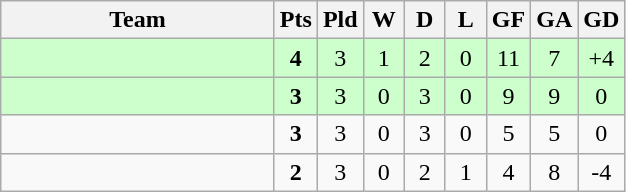<table class="wikitable" style="text-align: center;">
<tr>
<th width=175>Team</th>
<th width=20>Pts</th>
<th width=20>Pld</th>
<th width=20>W</th>
<th width=20>D</th>
<th width=20>L</th>
<th width=20>GF</th>
<th width=20>GA</th>
<th width=20>GD</th>
</tr>
<tr bgcolor=ccffcc>
<td align=left></td>
<td><strong>4</strong></td>
<td>3</td>
<td>1</td>
<td>2</td>
<td>0</td>
<td>11</td>
<td>7</td>
<td>+4</td>
</tr>
<tr bgcolor=ccffcc>
<td align=left></td>
<td><strong>3</strong></td>
<td>3</td>
<td>0</td>
<td>3</td>
<td>0</td>
<td>9</td>
<td>9</td>
<td>0</td>
</tr>
<tr>
<td align=left></td>
<td><strong>3</strong></td>
<td>3</td>
<td>0</td>
<td>3</td>
<td>0</td>
<td>5</td>
<td>5</td>
<td>0</td>
</tr>
<tr>
<td align=left></td>
<td><strong>2</strong></td>
<td>3</td>
<td>0</td>
<td>2</td>
<td>1</td>
<td>4</td>
<td>8</td>
<td>-4</td>
</tr>
</table>
